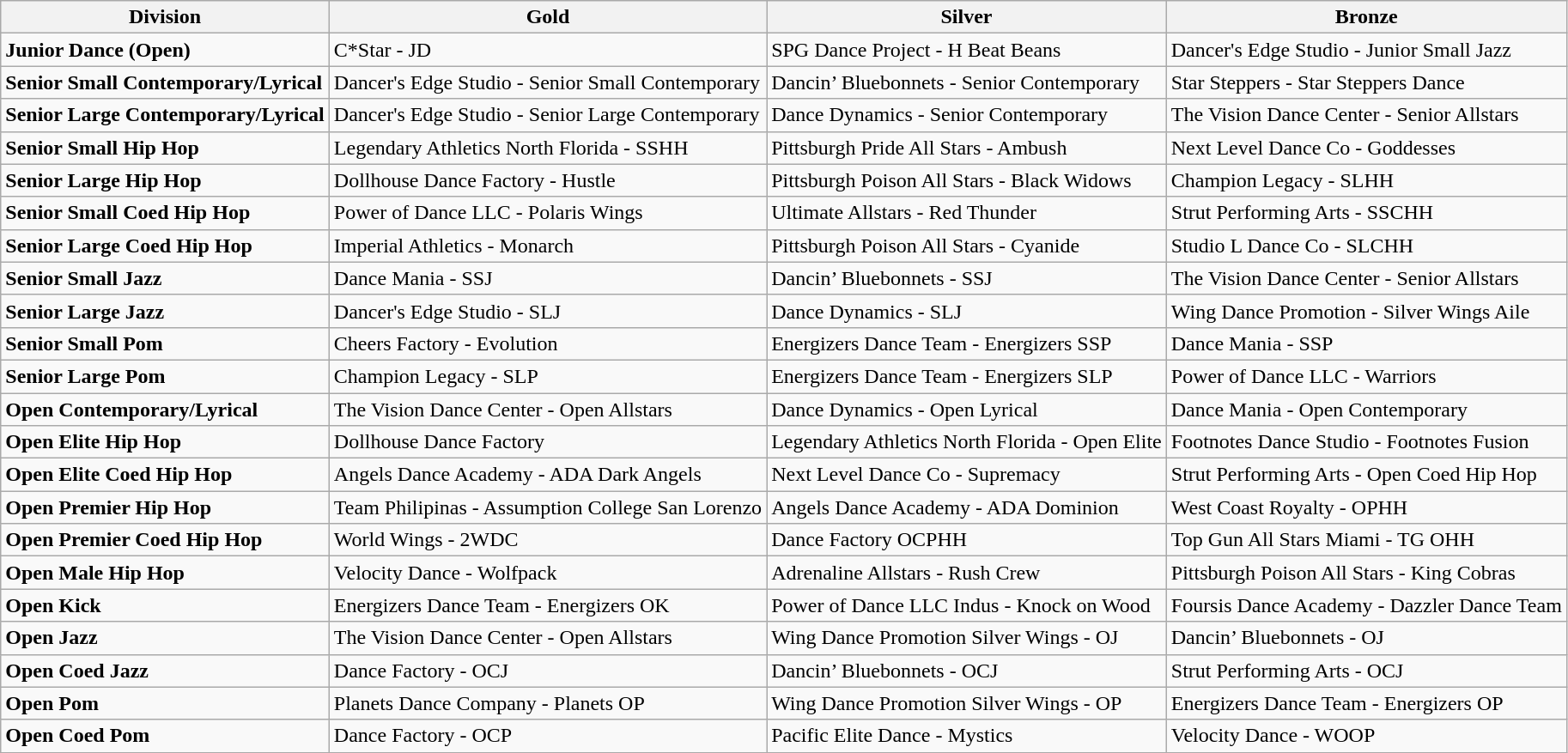<table class="wikitable">
<tr>
<th>Division</th>
<th>Gold</th>
<th>Silver</th>
<th>Bronze</th>
</tr>
<tr>
<td><strong>Junior Dance (Open)</strong></td>
<td>C*Star - JD</td>
<td>SPG Dance Project - H Beat Beans</td>
<td>Dancer's Edge Studio - Junior Small Jazz</td>
</tr>
<tr>
<td><strong>Senior Small Contemporary/Lyrical</strong></td>
<td>Dancer's Edge Studio - Senior Small Contemporary</td>
<td>Dancin’ Bluebonnets - Senior Contemporary</td>
<td>Star Steppers - Star Steppers Dance</td>
</tr>
<tr>
<td><strong>Senior Large Contemporary/Lyrical</strong></td>
<td>Dancer's Edge Studio - Senior Large Contemporary</td>
<td>Dance Dynamics - Senior Contemporary</td>
<td>The Vision Dance Center - Senior Allstars</td>
</tr>
<tr>
<td><strong>Senior Small Hip Hop</strong></td>
<td>Legendary Athletics North Florida - SSHH</td>
<td>Pittsburgh Pride All Stars - Ambush</td>
<td>Next Level Dance Co - Goddesses</td>
</tr>
<tr>
<td><strong>Senior Large Hip Hop</strong></td>
<td>Dollhouse Dance Factory - Hustle</td>
<td>Pittsburgh Poison All Stars - Black Widows</td>
<td>Champion Legacy - SLHH</td>
</tr>
<tr>
<td><strong>Senior Small Coed Hip Hop</strong></td>
<td>Power of Dance LLC - Polaris Wings</td>
<td>Ultimate Allstars - Red Thunder</td>
<td>Strut Performing Arts - SSCHH</td>
</tr>
<tr>
<td><strong>Senior Large Coed Hip Hop</strong></td>
<td>Imperial Athletics - Monarch</td>
<td>Pittsburgh Poison All Stars - Cyanide</td>
<td>Studio L Dance Co - SLCHH</td>
</tr>
<tr>
<td><strong>Senior Small Jazz</strong></td>
<td>Dance Mania - SSJ</td>
<td>Dancin’ Bluebonnets - SSJ</td>
<td>The Vision Dance Center - Senior Allstars</td>
</tr>
<tr>
<td><strong>Senior Large Jazz</strong></td>
<td>Dancer's Edge Studio - SLJ</td>
<td>Dance Dynamics - SLJ</td>
<td>Wing Dance Promotion - Silver Wings Aile</td>
</tr>
<tr>
<td><strong>Senior Small Pom</strong></td>
<td>Cheers Factory - Evolution</td>
<td>Energizers Dance Team - Energizers SSP</td>
<td>Dance Mania - SSP</td>
</tr>
<tr>
<td><strong>Senior Large Pom</strong></td>
<td>Champion Legacy - SLP</td>
<td>Energizers Dance Team - Energizers SLP</td>
<td>Power of Dance LLC - Warriors</td>
</tr>
<tr>
<td><strong>Open Contemporary/Lyrical</strong></td>
<td>The Vision Dance Center - Open Allstars</td>
<td>Dance Dynamics - Open Lyrical</td>
<td>Dance Mania - Open Contemporary</td>
</tr>
<tr>
<td><strong>Open Elite Hip Hop</strong></td>
<td>Dollhouse Dance Factory</td>
<td>Legendary Athletics North Florida - Open Elite</td>
<td>Footnotes Dance Studio - Footnotes Fusion</td>
</tr>
<tr>
<td><strong>Open Elite Coed Hip Hop</strong></td>
<td>Angels Dance Academy - ADA Dark Angels</td>
<td>Next Level Dance Co - Supremacy</td>
<td>Strut Performing Arts - Open Coed Hip Hop</td>
</tr>
<tr>
<td><strong>Open Premier Hip Hop</strong></td>
<td>Team Philipinas - Assumption College San Lorenzo</td>
<td>Angels Dance Academy - ADA Dominion</td>
<td>West Coast Royalty - OPHH</td>
</tr>
<tr>
<td><strong>Open Premier Coed Hip Hop</strong></td>
<td>World Wings - 2WDC</td>
<td>Dance Factory OCPHH</td>
<td>Top Gun All Stars Miami - TG OHH</td>
</tr>
<tr>
<td><strong>Open Male Hip Hop</strong></td>
<td>Velocity Dance - Wolfpack</td>
<td>Adrenaline Allstars - Rush Crew</td>
<td>Pittsburgh Poison All Stars - King Cobras</td>
</tr>
<tr>
<td><strong>Open Kick</strong></td>
<td>Energizers Dance Team - Energizers OK</td>
<td>Power of Dance LLC Indus - Knock on Wood</td>
<td>Foursis Dance Academy - Dazzler Dance Team</td>
</tr>
<tr>
<td><strong>Open Jazz</strong></td>
<td>The Vision Dance Center - Open Allstars</td>
<td>Wing Dance Promotion Silver Wings - OJ</td>
<td>Dancin’ Bluebonnets - OJ</td>
</tr>
<tr>
<td><strong>Open Coed Jazz</strong></td>
<td>Dance Factory - OCJ</td>
<td>Dancin’ Bluebonnets - OCJ</td>
<td>Strut Performing Arts - OCJ</td>
</tr>
<tr>
<td><strong>Open Pom</strong></td>
<td>Planets Dance Company - Planets OP</td>
<td>Wing Dance Promotion Silver Wings - OP</td>
<td>Energizers Dance Team - Energizers OP</td>
</tr>
<tr>
<td><strong>Open Coed Pom</strong></td>
<td>Dance Factory - OCP</td>
<td>Pacific Elite Dance - Mystics</td>
<td>Velocity Dance - WOOP</td>
</tr>
</table>
